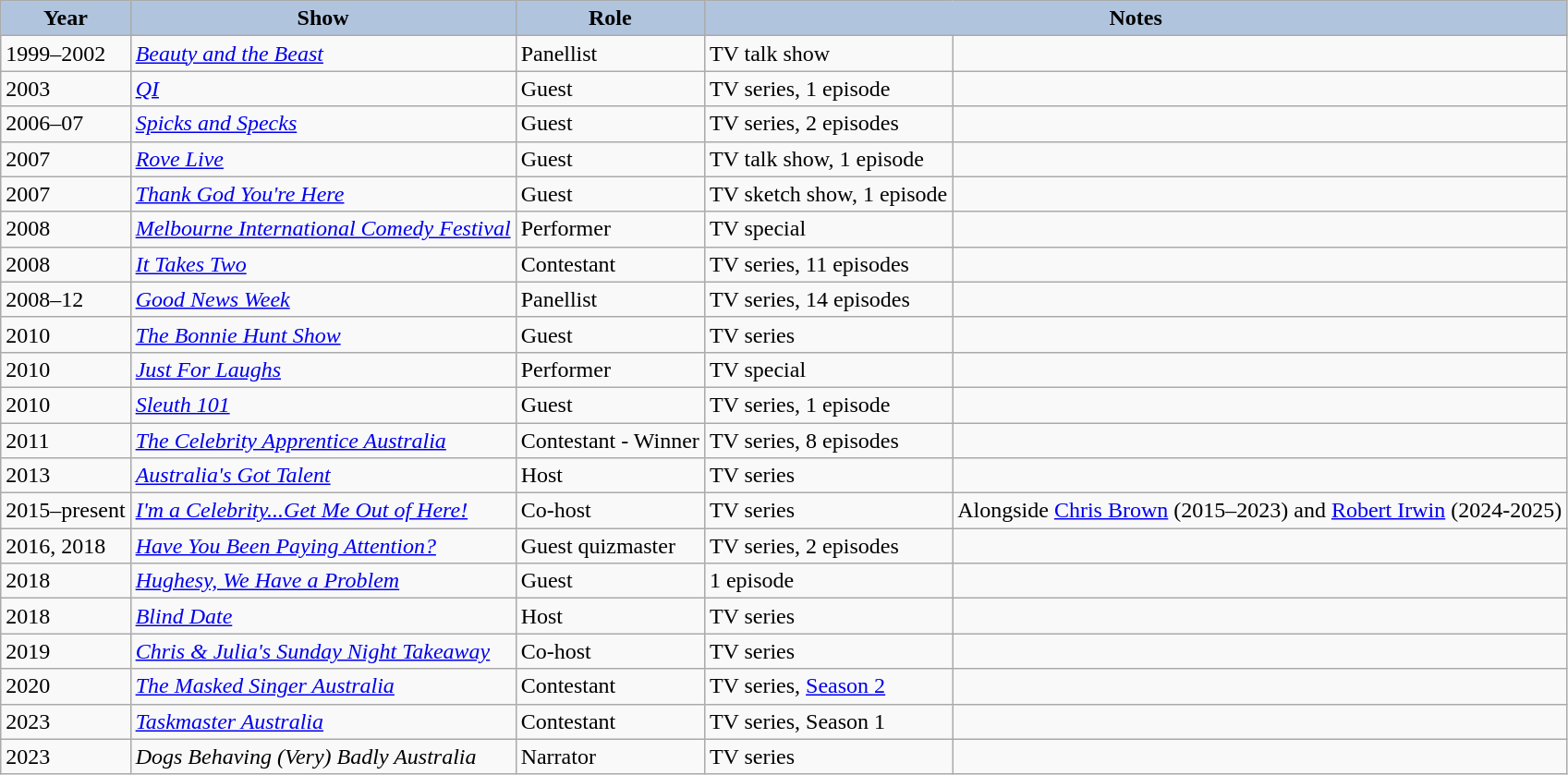<table class="wikitable">
<tr>
<th style="background:#B0C4DE;">Year</th>
<th style="background:#B0C4DE;">Show</th>
<th style="background:#B0C4DE;">Role</th>
<th colspan="2" style="background:#B0C4DE;">Notes</th>
</tr>
<tr>
<td>1999–2002</td>
<td><em><a href='#'>Beauty and the Beast</a></em></td>
<td>Panellist</td>
<td>TV talk show</td>
<td></td>
</tr>
<tr>
<td>2003</td>
<td><em><a href='#'>QI</a></em></td>
<td>Guest</td>
<td>TV series, 1 episode</td>
<td></td>
</tr>
<tr>
<td>2006–07</td>
<td><em><a href='#'>Spicks and Specks</a></em></td>
<td>Guest</td>
<td>TV series, 2 episodes</td>
<td></td>
</tr>
<tr>
<td>2007</td>
<td><em><a href='#'>Rove Live</a></em></td>
<td>Guest</td>
<td>TV talk show, 1 episode</td>
<td></td>
</tr>
<tr>
<td>2007</td>
<td><em><a href='#'>Thank God You're Here</a></em></td>
<td>Guest</td>
<td>TV sketch show, 1 episode</td>
<td></td>
</tr>
<tr>
<td>2008</td>
<td><em><a href='#'>Melbourne International Comedy Festival</a></em></td>
<td>Performer</td>
<td>TV special</td>
<td></td>
</tr>
<tr>
<td>2008</td>
<td><em><a href='#'>It Takes Two</a></em></td>
<td>Contestant</td>
<td>TV series, 11 episodes</td>
<td></td>
</tr>
<tr>
<td>2008–12</td>
<td><em><a href='#'>Good News Week</a></em></td>
<td>Panellist</td>
<td>TV series, 14 episodes</td>
<td></td>
</tr>
<tr>
<td>2010</td>
<td><em><a href='#'>The Bonnie Hunt Show</a></em></td>
<td>Guest</td>
<td>TV series</td>
<td></td>
</tr>
<tr>
<td>2010</td>
<td><em><a href='#'>Just For Laughs</a></em></td>
<td>Performer</td>
<td>TV special</td>
<td></td>
</tr>
<tr>
<td>2010</td>
<td><em><a href='#'>Sleuth 101</a></em></td>
<td>Guest</td>
<td>TV series, 1 episode</td>
<td></td>
</tr>
<tr>
<td>2011</td>
<td><em><a href='#'>The Celebrity Apprentice Australia</a></em></td>
<td>Contestant - Winner</td>
<td>TV series, 8 episodes</td>
<td></td>
</tr>
<tr>
<td>2013</td>
<td><em><a href='#'>Australia's Got Talent</a></em></td>
<td>Host</td>
<td>TV series</td>
<td></td>
</tr>
<tr>
<td>2015–present</td>
<td><em><a href='#'>I'm a Celebrity...Get Me Out of Here!</a></em></td>
<td>Co-host</td>
<td>TV series</td>
<td>Alongside <a href='#'>Chris Brown</a> (2015–2023) and <a href='#'>Robert Irwin</a> (2024-2025)</td>
</tr>
<tr>
<td>2016, 2018</td>
<td><em><a href='#'>Have You Been Paying Attention?</a></em></td>
<td>Guest quizmaster</td>
<td>TV series, 2 episodes</td>
<td></td>
</tr>
<tr>
<td>2018</td>
<td><em><a href='#'>Hughesy, We Have a Problem</a></em></td>
<td>Guest</td>
<td>1 episode</td>
<td></td>
</tr>
<tr>
<td>2018</td>
<td><em><a href='#'>Blind Date</a></em></td>
<td>Host</td>
<td>TV series</td>
<td></td>
</tr>
<tr>
<td>2019</td>
<td><em><a href='#'>Chris & Julia's Sunday Night Takeaway</a></em></td>
<td>Co-host</td>
<td>TV series</td>
<td></td>
</tr>
<tr>
<td>2020</td>
<td><em><a href='#'>The Masked Singer Australia</a></em></td>
<td>Contestant</td>
<td>TV series, <a href='#'>Season 2</a></td>
<td></td>
</tr>
<tr>
<td>2023</td>
<td><em><a href='#'>Taskmaster Australia</a></em></td>
<td>Contestant</td>
<td>TV series, Season 1</td>
<td></td>
</tr>
<tr>
<td>2023</td>
<td><em>Dogs Behaving (Very) Badly Australia</em></td>
<td>Narrator</td>
<td>TV series</td>
<td></td>
</tr>
</table>
